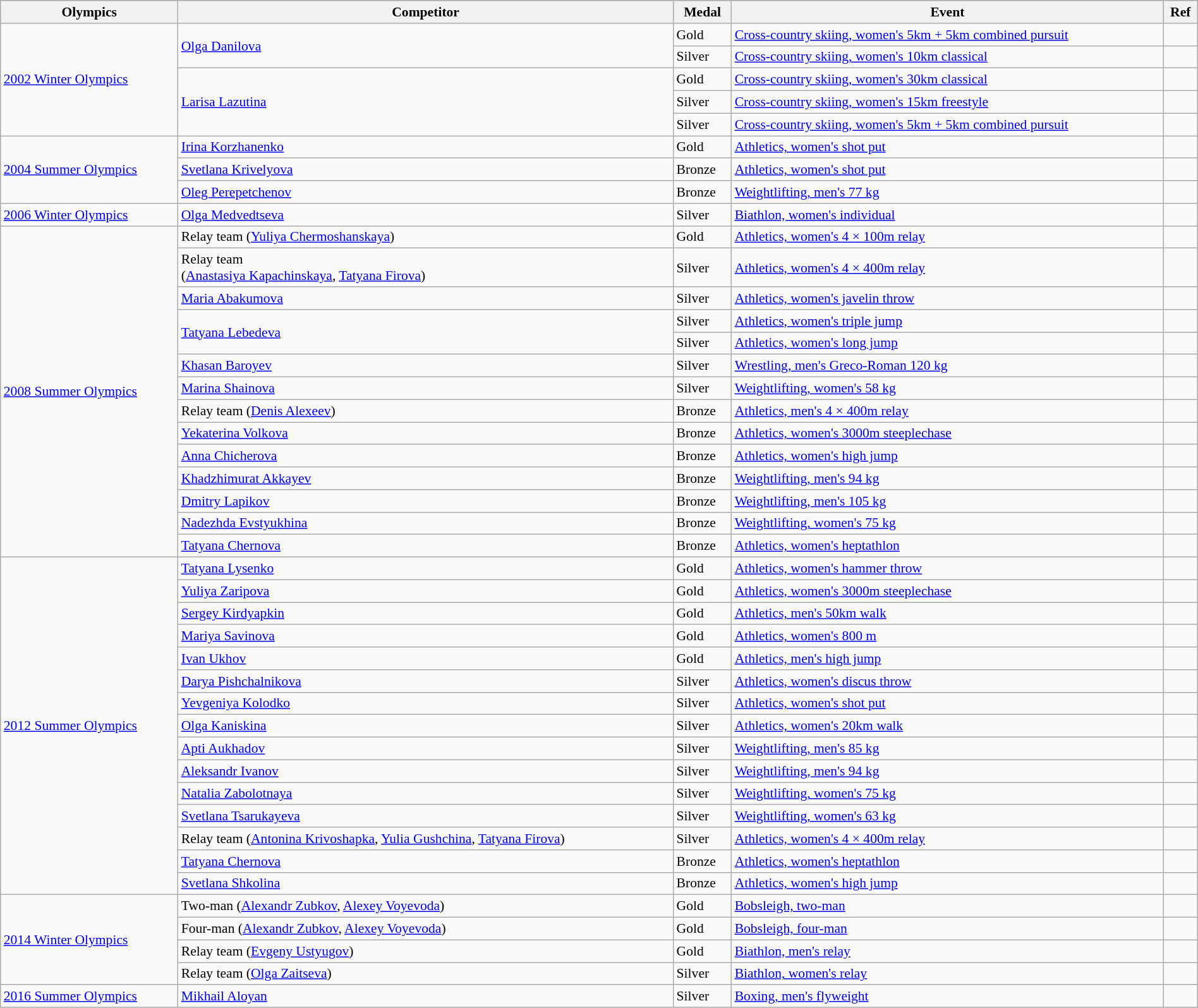<table class="wikitable sortable" style="font-size:90%;" width=100%>
<tr style="background:#ccccff;" class="sortable">
<th>Olympics</th>
<th>Competitor</th>
<th>Medal</th>
<th>Event</th>
<th>Ref</th>
</tr>
<tr>
<td rowspan=5><a href='#'>2002 Winter Olympics</a></td>
<td rowspan=2><a href='#'>Olga Danilova</a></td>
<td>Gold</td>
<td><a href='#'>Cross-country skiing, women's 5km + 5km combined pursuit</a></td>
<td></td>
</tr>
<tr>
<td>Silver</td>
<td><a href='#'>Cross-country skiing, women's 10km classical</a></td>
<td></td>
</tr>
<tr>
<td rowspan=3><a href='#'>Larisa Lazutina</a></td>
<td>Gold</td>
<td><a href='#'>Cross-country skiing, women's 30km classical</a></td>
<td></td>
</tr>
<tr>
<td>Silver</td>
<td><a href='#'>Cross-country skiing, women's 15km freestyle</a></td>
<td></td>
</tr>
<tr>
<td>Silver</td>
<td><a href='#'>Cross-country skiing, women's 5km + 5km combined pursuit</a></td>
<td></td>
</tr>
<tr>
<td rowspan=3><a href='#'>2004 Summer Olympics</a></td>
<td><a href='#'>Irina Korzhanenko</a></td>
<td>Gold</td>
<td><a href='#'>Athletics, women's shot put</a></td>
<td></td>
</tr>
<tr>
<td><a href='#'>Svetlana Krivelyova</a></td>
<td>Bronze</td>
<td><a href='#'>Athletics, women's shot put</a></td>
<td></td>
</tr>
<tr>
<td><a href='#'>Oleg Perepetchenov</a></td>
<td>Bronze</td>
<td><a href='#'>Weightlifting, men's 77 kg</a></td>
<td></td>
</tr>
<tr>
<td><a href='#'>2006 Winter Olympics</a></td>
<td><a href='#'>Olga Medvedtseva</a></td>
<td>Silver</td>
<td><a href='#'>Biathlon, women's individual</a></td>
<td></td>
</tr>
<tr>
<td rowspan=14><a href='#'>2008 Summer Olympics</a></td>
<td>Relay team (<a href='#'>Yuliya Chermoshanskaya</a>)</td>
<td>Gold</td>
<td><a href='#'>Athletics, women's 4 × 100m relay</a></td>
<td></td>
</tr>
<tr>
<td>Relay team<br>(<a href='#'>Anastasiya Kapachinskaya</a>, <a href='#'>Tatyana Firova</a>)</td>
<td>Silver</td>
<td><a href='#'>Athletics, women's 4 × 400m relay</a></td>
<td></td>
</tr>
<tr>
<td><a href='#'>Maria Abakumova</a></td>
<td>Silver</td>
<td><a href='#'>Athletics, women's javelin throw</a></td>
<td></td>
</tr>
<tr>
<td rowspan="2"><a href='#'>Tatyana Lebedeva</a></td>
<td>Silver</td>
<td><a href='#'>Athletics, women's triple jump</a></td>
<td></td>
</tr>
<tr>
<td>Silver</td>
<td><a href='#'>Athletics, women's long jump</a></td>
<td></td>
</tr>
<tr>
<td><a href='#'>Khasan Baroyev</a></td>
<td>Silver</td>
<td><a href='#'>Wrestling, men's Greco-Roman 120 kg</a></td>
<td></td>
</tr>
<tr>
<td><a href='#'>Marina Shainova</a></td>
<td>Silver</td>
<td><a href='#'>Weightlifting, women's 58 kg</a></td>
<td></td>
</tr>
<tr>
<td>Relay team (<a href='#'>Denis Alexeev</a>)</td>
<td>Bronze</td>
<td><a href='#'>Athletics, men's 4 × 400m relay</a></td>
<td></td>
</tr>
<tr>
<td><a href='#'>Yekaterina Volkova</a></td>
<td>Bronze</td>
<td><a href='#'>Athletics, women's 3000m steeplechase</a></td>
<td></td>
</tr>
<tr>
<td><a href='#'>Anna Chicherova</a></td>
<td>Bronze</td>
<td><a href='#'>Athletics, women's high jump</a></td>
<td></td>
</tr>
<tr>
<td><a href='#'>Khadzhimurat Akkayev</a></td>
<td>Bronze</td>
<td><a href='#'>Weightlifting, men's 94 kg</a></td>
<td></td>
</tr>
<tr>
<td><a href='#'>Dmitry Lapikov</a></td>
<td>Bronze</td>
<td><a href='#'>Weightlifting, men's 105 kg</a></td>
<td></td>
</tr>
<tr>
<td><a href='#'>Nadezhda Evstyukhina</a></td>
<td>Bronze</td>
<td><a href='#'>Weightlifting, women's 75 kg</a></td>
<td></td>
</tr>
<tr>
<td><a href='#'>Tatyana Chernova</a></td>
<td>Bronze</td>
<td><a href='#'>Athletics, women's heptathlon</a></td>
<td></td>
</tr>
<tr>
<td rowspan="15"><a href='#'>2012 Summer Olympics</a></td>
<td><a href='#'>Tatyana Lysenko</a></td>
<td>Gold</td>
<td><a href='#'>Athletics, women's hammer throw</a></td>
<td></td>
</tr>
<tr>
<td><a href='#'>Yuliya Zaripova</a></td>
<td>Gold</td>
<td><a href='#'>Athletics, women's 3000m steeplechase</a></td>
<td></td>
</tr>
<tr>
<td><a href='#'>Sergey Kirdyapkin</a></td>
<td>Gold</td>
<td><a href='#'>Athletics, men's 50km walk</a></td>
<td></td>
</tr>
<tr>
<td><a href='#'>Mariya Savinova</a></td>
<td>Gold</td>
<td><a href='#'>Athletics, women's 800 m</a></td>
<td></td>
</tr>
<tr>
<td><a href='#'>Ivan Ukhov</a></td>
<td>Gold</td>
<td><a href='#'>Athletics, men's high jump</a></td>
<td></td>
</tr>
<tr>
<td><a href='#'>Darya Pishchalnikova</a></td>
<td>Silver</td>
<td><a href='#'>Athletics, women's discus throw</a></td>
<td></td>
</tr>
<tr>
<td><a href='#'>Yevgeniya Kolodko</a></td>
<td>Silver</td>
<td><a href='#'>Athletics, women's shot put</a></td>
<td></td>
</tr>
<tr>
<td><a href='#'>Olga Kaniskina</a></td>
<td>Silver</td>
<td><a href='#'>Athletics, women's 20km walk</a></td>
<td></td>
</tr>
<tr>
<td><a href='#'>Apti Aukhadov</a></td>
<td>Silver</td>
<td><a href='#'>Weightlifting, men's 85 kg</a></td>
<td></td>
</tr>
<tr>
<td><a href='#'>Aleksandr Ivanov</a></td>
<td>Silver</td>
<td><a href='#'>Weightlifting, men's 94 kg</a></td>
<td></td>
</tr>
<tr>
<td><a href='#'>Natalia Zabolotnaya</a></td>
<td>Silver</td>
<td><a href='#'>Weightlifting, women's 75 kg</a></td>
<td></td>
</tr>
<tr>
<td><a href='#'>Svetlana Tsarukayeva</a></td>
<td>Silver</td>
<td><a href='#'>Weightlifting, women's 63 kg</a></td>
<td></td>
</tr>
<tr>
<td>Relay team (<a href='#'>Antonina Krivoshapka</a>, <a href='#'>Yulia Gushchina</a>, <a href='#'>Tatyana Firova</a>)</td>
<td>Silver</td>
<td><a href='#'>Athletics, women's 4 × 400m relay</a></td>
<td></td>
</tr>
<tr>
<td><a href='#'>Tatyana Chernova</a></td>
<td>Bronze</td>
<td><a href='#'>Athletics, women's heptathlon</a></td>
<td></td>
</tr>
<tr>
<td><a href='#'>Svetlana Shkolina</a></td>
<td>Bronze</td>
<td><a href='#'>Athletics, women's high jump</a></td>
<td></td>
</tr>
<tr>
<td rowspan="4"><a href='#'>2014 Winter Olympics</a></td>
<td>Two-man (<a href='#'>Alexandr Zubkov</a>, <a href='#'>Alexey Voyevoda</a>)</td>
<td>Gold</td>
<td><a href='#'>Bobsleigh, two-man</a></td>
<td></td>
</tr>
<tr>
<td>Four-man (<a href='#'>Alexandr Zubkov</a>, <a href='#'>Alexey Voyevoda</a>)</td>
<td>Gold</td>
<td><a href='#'>Bobsleigh, four-man</a></td>
<td></td>
</tr>
<tr>
<td>Relay team (<a href='#'>Evgeny Ustyugov</a>)</td>
<td>Gold</td>
<td><a href='#'>Biathlon, men's relay</a></td>
<td></td>
</tr>
<tr>
<td>Relay team (<a href='#'>Olga Zaitseva</a>)</td>
<td>Silver</td>
<td><a href='#'>Biathlon, women's relay</a></td>
<td></td>
</tr>
<tr>
<td rowspan="1"><a href='#'>2016 Summer Olympics</a></td>
<td><a href='#'>Mikhail Aloyan</a></td>
<td>Silver</td>
<td><a href='#'>Boxing, men's flyweight</a></td>
<td></td>
</tr>
</table>
